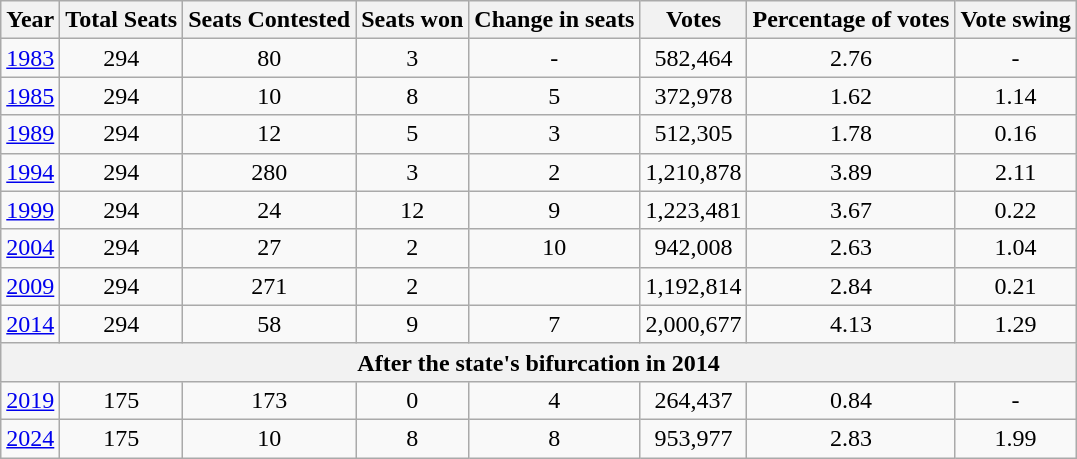<table class="wikitable sortable" style="text-align:center">
<tr>
<th>Year</th>
<th>Total Seats</th>
<th>Seats Contested</th>
<th>Seats won</th>
<th>Change in seats</th>
<th>Votes</th>
<th>Percentage of votes</th>
<th>Vote swing</th>
</tr>
<tr>
<td><a href='#'>1983</a></td>
<td>294</td>
<td>80</td>
<td>3</td>
<td>-</td>
<td>582,464</td>
<td>2.76</td>
<td>-</td>
</tr>
<tr>
<td><a href='#'>1985</a></td>
<td>294</td>
<td>10</td>
<td>8</td>
<td>5</td>
<td>372,978</td>
<td>1.62</td>
<td>1.14</td>
</tr>
<tr>
<td><a href='#'>1989</a></td>
<td>294</td>
<td>12</td>
<td>5</td>
<td>3</td>
<td>512,305</td>
<td>1.78</td>
<td>0.16</td>
</tr>
<tr>
<td><a href='#'>1994</a></td>
<td>294</td>
<td>280</td>
<td>3</td>
<td>2</td>
<td>1,210,878</td>
<td>3.89</td>
<td>2.11</td>
</tr>
<tr>
<td><a href='#'>1999</a></td>
<td>294</td>
<td>24</td>
<td>12</td>
<td>9</td>
<td>1,223,481</td>
<td>3.67</td>
<td>0.22</td>
</tr>
<tr>
<td><a href='#'>2004</a></td>
<td>294</td>
<td>27</td>
<td>2</td>
<td>10</td>
<td>942,008</td>
<td>2.63</td>
<td>1.04</td>
</tr>
<tr>
<td><a href='#'>2009</a></td>
<td>294</td>
<td>271</td>
<td>2</td>
<td></td>
<td>1,192,814</td>
<td>2.84</td>
<td>0.21</td>
</tr>
<tr>
<td><a href='#'>2014</a></td>
<td>294</td>
<td>58</td>
<td>9</td>
<td>7</td>
<td>2,000,677</td>
<td>4.13</td>
<td>1.29</td>
</tr>
<tr>
<th colspan=8>After the state's bifurcation in 2014</th>
</tr>
<tr>
<td><a href='#'>2019</a></td>
<td>175</td>
<td>173</td>
<td>0</td>
<td>4</td>
<td>264,437</td>
<td>0.84</td>
<td>-</td>
</tr>
<tr>
<td><a href='#'>2024</a></td>
<td>175</td>
<td>10</td>
<td>8</td>
<td>8</td>
<td>953,977</td>
<td>2.83</td>
<td>1.99</td>
</tr>
</table>
